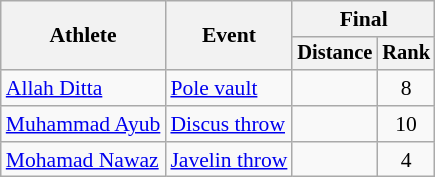<table class=wikitable style=font-size:90%>
<tr>
<th rowspan=2>Athlete</th>
<th rowspan=2>Event</th>
<th colspan=2>Final</th>
</tr>
<tr style=font-size:95%>
<th>Distance</th>
<th>Rank</th>
</tr>
<tr align=center>
<td align=left><a href='#'>Allah Ditta</a></td>
<td align=left><a href='#'>Pole vault</a></td>
<td></td>
<td>8</td>
</tr>
<tr align=center>
<td align=left><a href='#'>Muhammad Ayub</a></td>
<td align=left><a href='#'>Discus throw</a></td>
<td></td>
<td>10</td>
</tr>
<tr align=center>
<td align=left><a href='#'>Mohamad Nawaz</a></td>
<td align=left><a href='#'>Javelin throw</a></td>
<td></td>
<td>4</td>
</tr>
</table>
